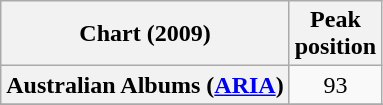<table class="wikitable sortable plainrowheaders">
<tr>
<th scope="col">Chart (2009)</th>
<th scope="col">Peak<br>position</th>
</tr>
<tr>
<th scope="row">Australian Albums (<a href='#'>ARIA</a>)</th>
<td align="center">93</td>
</tr>
<tr>
</tr>
<tr>
</tr>
<tr>
</tr>
<tr>
</tr>
<tr>
</tr>
<tr>
</tr>
<tr>
</tr>
<tr>
</tr>
<tr>
</tr>
<tr>
</tr>
</table>
